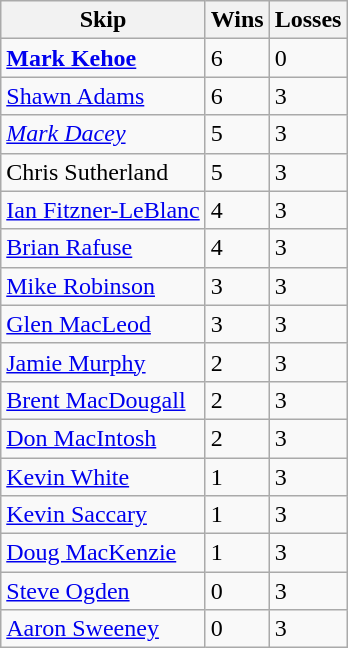<table class="wikitable">
<tr>
<th>Skip</th>
<th>Wins</th>
<th>Losses</th>
</tr>
<tr>
<td><strong><a href='#'>Mark Kehoe</a></strong></td>
<td>6</td>
<td>0</td>
</tr>
<tr>
<td><a href='#'>Shawn Adams</a></td>
<td>6</td>
<td>3</td>
</tr>
<tr>
<td><em><a href='#'>Mark Dacey</a></em></td>
<td>5</td>
<td>3</td>
</tr>
<tr>
<td>Chris Sutherland</td>
<td>5</td>
<td>3</td>
</tr>
<tr>
<td><a href='#'>Ian Fitzner-LeBlanc</a></td>
<td>4</td>
<td>3</td>
</tr>
<tr>
<td><a href='#'>Brian Rafuse</a></td>
<td>4</td>
<td>3</td>
</tr>
<tr>
<td><a href='#'>Mike Robinson</a></td>
<td>3</td>
<td>3</td>
</tr>
<tr>
<td><a href='#'>Glen MacLeod</a></td>
<td>3</td>
<td>3</td>
</tr>
<tr>
<td><a href='#'>Jamie Murphy</a></td>
<td>2</td>
<td>3</td>
</tr>
<tr>
<td><a href='#'>Brent MacDougall</a></td>
<td>2</td>
<td>3</td>
</tr>
<tr>
<td><a href='#'>Don MacIntosh</a></td>
<td>2</td>
<td>3</td>
</tr>
<tr>
<td><a href='#'>Kevin White</a></td>
<td>1</td>
<td>3</td>
</tr>
<tr>
<td><a href='#'>Kevin Saccary</a></td>
<td>1</td>
<td>3</td>
</tr>
<tr>
<td><a href='#'>Doug MacKenzie</a></td>
<td>1</td>
<td>3</td>
</tr>
<tr>
<td><a href='#'>Steve Ogden</a></td>
<td>0</td>
<td>3</td>
</tr>
<tr>
<td><a href='#'>Aaron Sweeney</a></td>
<td>0</td>
<td>3</td>
</tr>
</table>
